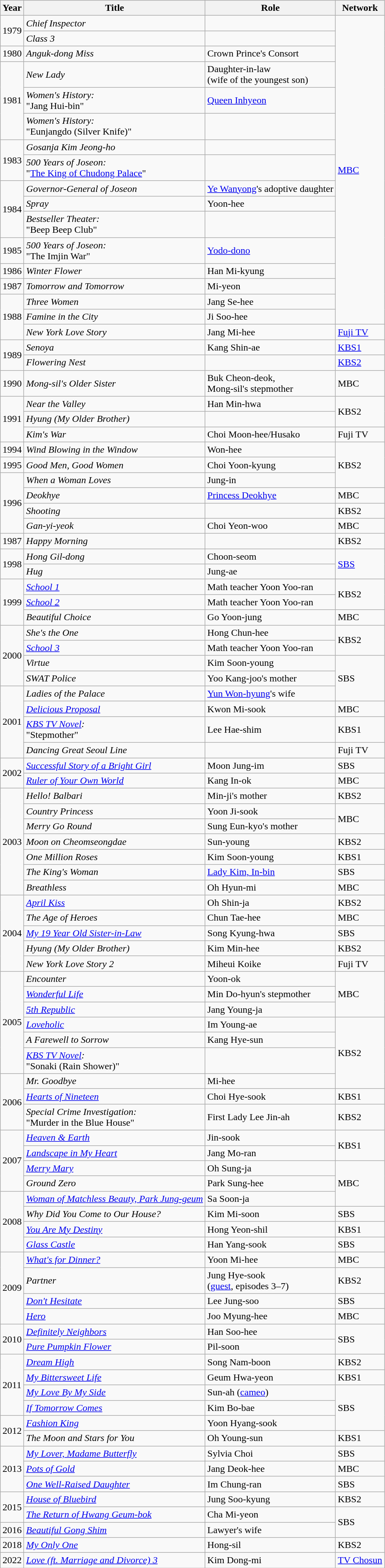<table class="wikitable">
<tr>
<th>Year</th>
<th>Title</th>
<th>Role</th>
<th>Network</th>
</tr>
<tr>
<td rowspan=2>1979</td>
<td><em>Chief Inspector</em></td>
<td></td>
<td rowspan=16><a href='#'>MBC</a></td>
</tr>
<tr>
<td><em>Class 3</em></td>
<td></td>
</tr>
<tr>
<td>1980</td>
<td><em>Anguk-dong Miss</em></td>
<td>Crown Prince's Consort </td>
</tr>
<tr>
<td rowspan=3>1981</td>
<td><em>New Lady</em></td>
<td>Daughter-in-law <br> (wife of the youngest son)</td>
</tr>
<tr>
<td><em>Women's History:</em><br>"Jang Hui-bin"</td>
<td><a href='#'>Queen Inhyeon</a></td>
</tr>
<tr>
<td><em>Women's History:</em><br>"Eunjangdo (Silver Knife)"</td>
<td></td>
</tr>
<tr>
<td rowspan=2>1983</td>
<td><em>Gosanja Kim Jeong-ho</em></td>
<td></td>
</tr>
<tr>
<td><em>500 Years of Joseon:</em><br>"<a href='#'>The King of Chudong Palace</a>"</td>
<td></td>
</tr>
<tr>
<td rowspan=3>1984</td>
<td><em>Governor-General of Joseon</em></td>
<td><a href='#'>Ye Wanyong</a>'s adoptive daughter</td>
</tr>
<tr>
<td><em>Spray</em></td>
<td>Yoon-hee</td>
</tr>
<tr>
<td><em>Bestseller Theater:</em><br>"Beep Beep Club"</td>
<td></td>
</tr>
<tr>
<td>1985</td>
<td><em>500 Years of Joseon:</em><br>"The Imjin War"</td>
<td><a href='#'>Yodo-dono</a></td>
</tr>
<tr>
<td>1986</td>
<td><em>Winter Flower</em></td>
<td>Han Mi-kyung</td>
</tr>
<tr>
<td>1987</td>
<td><em>Tomorrow and Tomorrow</em></td>
<td>Mi-yeon</td>
</tr>
<tr>
<td rowspan=3>1988</td>
<td><em>Three Women</em></td>
<td>Jang Se-hee</td>
</tr>
<tr>
<td><em>Famine in the City</em></td>
<td>Ji Soo-hee</td>
</tr>
<tr>
<td><em>New York Love Story</em></td>
<td>Jang Mi-hee</td>
<td><a href='#'>Fuji TV</a></td>
</tr>
<tr>
<td rowspan=2>1989</td>
<td><em>Senoya</em></td>
<td>Kang Shin-ae</td>
<td><a href='#'>KBS1</a></td>
</tr>
<tr>
<td><em>Flowering Nest</em></td>
<td></td>
<td><a href='#'>KBS2</a></td>
</tr>
<tr>
<td>1990</td>
<td><em>Mong-sil's Older Sister</em></td>
<td>Buk Cheon-deok, <br> Mong-sil's stepmother</td>
<td>MBC</td>
</tr>
<tr>
<td rowspan=3>1991</td>
<td><em>Near the Valley</em></td>
<td>Han Min-hwa</td>
<td rowspan=2>KBS2</td>
</tr>
<tr>
<td><em>Hyung (My Older Brother)</em></td>
<td></td>
</tr>
<tr>
<td><em>Kim's War</em></td>
<td>Choi Moon-hee/Husako</td>
<td>Fuji TV</td>
</tr>
<tr>
<td>1994</td>
<td><em>Wind Blowing in the Window</em></td>
<td>Won-hee</td>
<td rowspan=3>KBS2</td>
</tr>
<tr>
<td>1995</td>
<td><em>Good Men, Good Women</em></td>
<td>Choi Yoon-kyung</td>
</tr>
<tr>
<td rowspan=4>1996</td>
<td><em>When a Woman Loves</em></td>
<td>Jung-in</td>
</tr>
<tr>
<td><em>Deokhye</em></td>
<td><a href='#'>Princess Deokhye</a></td>
<td>MBC</td>
</tr>
<tr>
<td><em>Shooting</em></td>
<td></td>
<td>KBS2</td>
</tr>
<tr>
<td><em>Gan-yi-yeok</em></td>
<td>Choi Yeon-woo</td>
<td>MBC</td>
</tr>
<tr>
<td>1987</td>
<td><em>Happy Morning</em></td>
<td></td>
<td>KBS2</td>
</tr>
<tr>
<td rowspan=2>1998</td>
<td><em>Hong Gil-dong</em></td>
<td>Choon-seom</td>
<td rowspan=2><a href='#'>SBS</a></td>
</tr>
<tr>
<td><em>Hug</em></td>
<td>Jung-ae</td>
</tr>
<tr>
<td rowspan=3>1999</td>
<td><em><a href='#'>School 1</a></em></td>
<td>Math teacher Yoon Yoo-ran</td>
<td rowspan=2>KBS2</td>
</tr>
<tr>
<td><em><a href='#'>School 2</a></em></td>
<td>Math teacher Yoon Yoo-ran</td>
</tr>
<tr>
<td><em>Beautiful Choice</em></td>
<td>Go Yoon-jung</td>
<td>MBC</td>
</tr>
<tr>
<td rowspan=4>2000</td>
<td><em>She's the One</em></td>
<td>Hong Chun-hee</td>
<td rowspan=2>KBS2</td>
</tr>
<tr>
<td><em><a href='#'>School 3</a></em></td>
<td>Math teacher Yoon Yoo-ran</td>
</tr>
<tr>
<td><em>Virtue</em></td>
<td>Kim Soon-young</td>
<td rowspan=3>SBS</td>
</tr>
<tr>
<td><em>SWAT Police</em></td>
<td>Yoo Kang-joo's mother</td>
</tr>
<tr>
<td rowspan=4>2001</td>
<td><em>Ladies of the Palace</em></td>
<td><a href='#'>Yun Won-hyung</a>'s wife</td>
</tr>
<tr>
<td><em><a href='#'>Delicious Proposal</a></em></td>
<td>Kwon Mi-sook</td>
<td>MBC</td>
</tr>
<tr>
<td><em><a href='#'>KBS TV Novel</a>:</em><br>"Stepmother"</td>
<td>Lee Hae-shim</td>
<td>KBS1</td>
</tr>
<tr>
<td><em>Dancing Great Seoul Line</em></td>
<td></td>
<td>Fuji TV</td>
</tr>
<tr>
<td rowspan=2>2002</td>
<td><em><a href='#'>Successful Story of a Bright Girl</a></em></td>
<td>Moon Jung-im</td>
<td>SBS</td>
</tr>
<tr>
<td><em><a href='#'>Ruler of Your Own World</a></em></td>
<td>Kang In-ok</td>
<td>MBC</td>
</tr>
<tr>
<td rowspan=7>2003</td>
<td><em>Hello! Balbari</em></td>
<td>Min-ji's mother</td>
<td>KBS2</td>
</tr>
<tr>
<td><em>Country Princess</em></td>
<td>Yoon Ji-sook</td>
<td rowspan=2>MBC</td>
</tr>
<tr>
<td><em>Merry Go Round</em></td>
<td>Sung Eun-kyo's mother</td>
</tr>
<tr>
<td><em>Moon on Cheomseongdae</em></td>
<td>Sun-young</td>
<td>KBS2</td>
</tr>
<tr>
<td><em>One Million Roses</em></td>
<td>Kim Soon-young</td>
<td>KBS1</td>
</tr>
<tr>
<td><em>The King's Woman</em></td>
<td><a href='#'>Lady Kim, In-bin</a> </td>
<td>SBS</td>
</tr>
<tr>
<td><em>Breathless</em></td>
<td>Oh Hyun-mi</td>
<td>MBC</td>
</tr>
<tr>
<td rowspan=5>2004</td>
<td><em><a href='#'>April Kiss</a></em></td>
<td>Oh Shin-ja</td>
<td>KBS2</td>
</tr>
<tr>
<td><em>The Age of Heroes</em></td>
<td>Chun Tae-hee</td>
<td>MBC</td>
</tr>
<tr>
<td><em><a href='#'>My 19 Year Old Sister-in-Law</a></em></td>
<td>Song Kyung-hwa</td>
<td>SBS</td>
</tr>
<tr>
<td><em>Hyung (My Older Brother)</em></td>
<td>Kim Min-hee</td>
<td>KBS2</td>
</tr>
<tr>
<td><em>New York Love Story 2</em></td>
<td>Miheui Koike</td>
<td>Fuji TV</td>
</tr>
<tr>
<td rowspan=6>2005</td>
<td><em>Encounter</em></td>
<td>Yoon-ok</td>
<td rowspan=3>MBC</td>
</tr>
<tr>
<td><em><a href='#'>Wonderful Life</a></em></td>
<td>Min Do-hyun's stepmother</td>
</tr>
<tr>
<td><em><a href='#'>5th Republic</a></em></td>
<td>Jang Young-ja</td>
</tr>
<tr>
<td><em><a href='#'>Loveholic</a></em></td>
<td>Im Young-ae</td>
<td rowspan=4>KBS2</td>
</tr>
<tr>
<td><em>A Farewell to Sorrow</em></td>
<td>Kang Hye-sun</td>
</tr>
<tr>
<td><em><a href='#'>KBS TV Novel</a>:</em><br>"Sonaki (Rain Shower)"</td>
<td></td>
</tr>
<tr>
<td rowspan=3>2006</td>
<td><em>Mr. Goodbye</em></td>
<td>Mi-hee</td>
</tr>
<tr>
<td><em><a href='#'>Hearts of Nineteen</a></em></td>
<td>Choi Hye-sook</td>
<td>KBS1</td>
</tr>
<tr>
<td><em>Special Crime Investigation:</em><br>"Murder in the Blue House"</td>
<td>First Lady Lee Jin-ah</td>
<td>KBS2</td>
</tr>
<tr>
<td rowspan=4>2007</td>
<td><em><a href='#'>Heaven & Earth</a></em></td>
<td>Jin-sook</td>
<td rowspan=2>KBS1</td>
</tr>
<tr>
<td><em><a href='#'>Landscape in My Heart</a></em></td>
<td>Jang Mo-ran</td>
</tr>
<tr>
<td><em><a href='#'>Merry Mary</a></em></td>
<td>Oh Sung-ja</td>
<td rowspan=3>MBC</td>
</tr>
<tr>
<td><em>Ground Zero</em></td>
<td>Park Sung-hee</td>
</tr>
<tr>
<td rowspan=4>2008</td>
<td><em><a href='#'>Woman of Matchless Beauty, Park Jung-geum</a></em></td>
<td>Sa Soon-ja</td>
</tr>
<tr>
<td><em>Why Did You Come to Our House?</em></td>
<td>Kim Mi-soon</td>
<td>SBS</td>
</tr>
<tr>
<td><em><a href='#'>You Are My Destiny</a></em></td>
<td>Hong Yeon-shil</td>
<td>KBS1</td>
</tr>
<tr>
<td><em><a href='#'>Glass Castle</a></em></td>
<td>Han Yang-sook</td>
<td>SBS</td>
</tr>
<tr>
<td rowspan=4>2009</td>
<td><em><a href='#'>What's for Dinner?</a></em></td>
<td>Yoon Mi-hee</td>
<td>MBC</td>
</tr>
<tr>
<td><em>Partner</em></td>
<td>Jung Hye-sook <br> (<a href='#'>guest</a>, episodes 3–7)</td>
<td>KBS2</td>
</tr>
<tr>
<td><em><a href='#'>Don't Hesitate</a></em></td>
<td>Lee Jung-soo</td>
<td>SBS</td>
</tr>
<tr>
<td><em><a href='#'>Hero</a></em></td>
<td>Joo Myung-hee</td>
<td>MBC</td>
</tr>
<tr>
<td rowspan=2>2010</td>
<td><em><a href='#'>Definitely Neighbors</a></em></td>
<td>Han Soo-hee</td>
<td rowspan=2>SBS</td>
</tr>
<tr>
<td><em><a href='#'>Pure Pumpkin Flower</a></em></td>
<td>Pil-soon</td>
</tr>
<tr>
<td rowspan=4>2011</td>
<td><em><a href='#'>Dream High</a></em></td>
<td>Song Nam-boon</td>
<td>KBS2</td>
</tr>
<tr>
<td><em><a href='#'>My Bittersweet Life</a></em></td>
<td>Geum Hwa-yeon</td>
<td>KBS1</td>
</tr>
<tr>
<td><em><a href='#'>My Love By My Side</a></em></td>
<td>Sun-ah (<a href='#'>cameo</a>)</td>
<td rowspan=3>SBS</td>
</tr>
<tr>
<td><em><a href='#'>If Tomorrow Comes</a></em></td>
<td>Kim Bo-bae</td>
</tr>
<tr>
<td rowspan=2>2012</td>
<td><em><a href='#'>Fashion King</a></em></td>
<td>Yoon Hyang-sook</td>
</tr>
<tr>
<td><em>The Moon and Stars for You</em></td>
<td>Oh Young-sun</td>
<td>KBS1</td>
</tr>
<tr>
<td rowspan=3>2013</td>
<td><em><a href='#'>My Lover, Madame Butterfly</a></em></td>
<td>Sylvia Choi</td>
<td>SBS</td>
</tr>
<tr>
<td><em><a href='#'>Pots of Gold</a></em></td>
<td>Jang Deok-hee</td>
<td>MBC</td>
</tr>
<tr>
<td><em><a href='#'>One Well-Raised Daughter</a></em></td>
<td>Im Chung-ran</td>
<td>SBS</td>
</tr>
<tr>
<td rowspan=2>2015</td>
<td><em><a href='#'>House of Bluebird</a></em></td>
<td>Jung Soo-kyung</td>
<td>KBS2</td>
</tr>
<tr>
<td><em><a href='#'>The Return of Hwang Geum-bok</a></em></td>
<td>Cha Mi-yeon</td>
<td rowspan=2>SBS</td>
</tr>
<tr>
<td>2016</td>
<td><em><a href='#'>Beautiful Gong Shim</a></em></td>
<td>Lawyer's wife</td>
</tr>
<tr>
<td>2018</td>
<td><em><a href='#'>My Only One</a></em></td>
<td>Hong-sil</td>
<td>KBS2</td>
</tr>
<tr>
<td>2022</td>
<td><em><a href='#'>Love (ft. Marriage and Divorce) 3</a></em></td>
<td>Kim Dong-mi</td>
<td><a href='#'>TV Chosun</a></td>
</tr>
</table>
